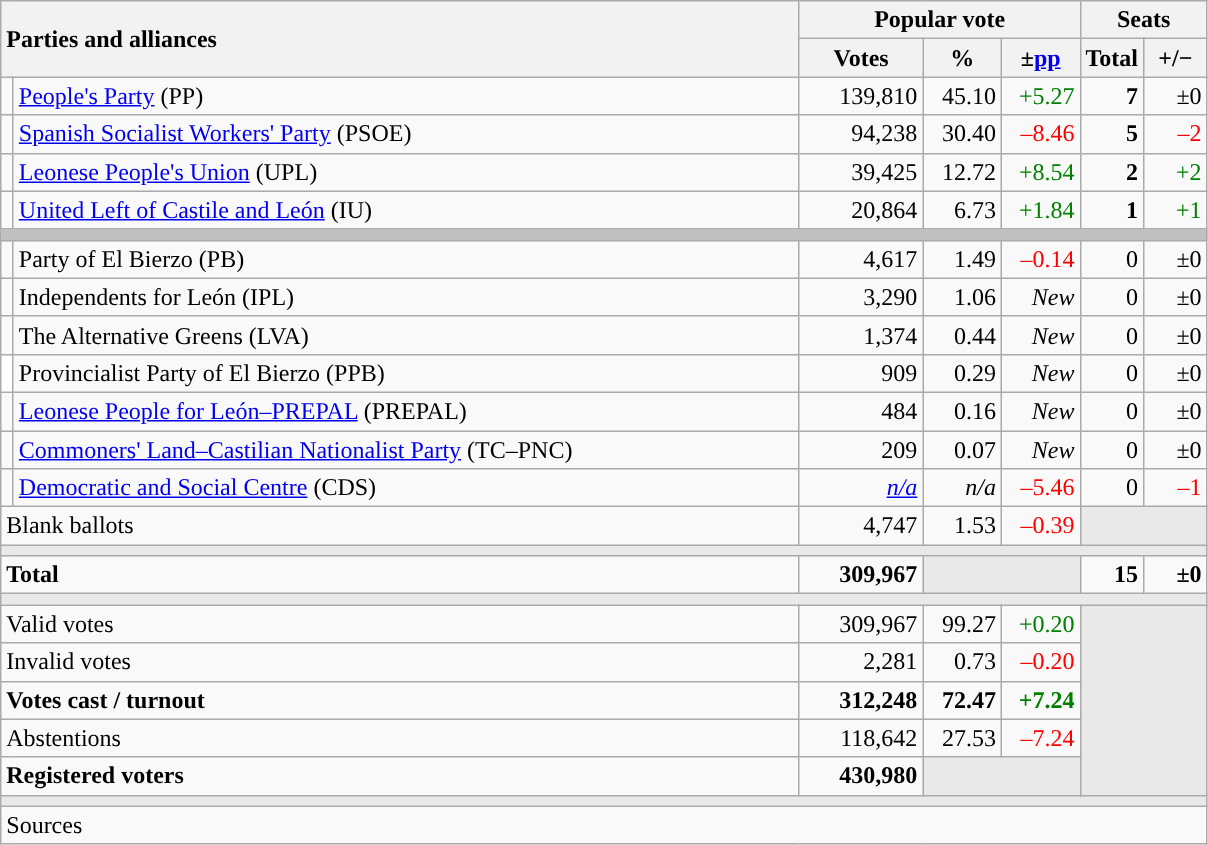<table class="wikitable" style="text-align:right;">
<tr>
<th style="text-align:left;" rowspan="2" colspan="2" width="525">Parties and alliances</th>
<th colspan="3">Popular vote</th>
<th colspan="2">Seats</th>
</tr>
<tr>
<th width="75">Votes</th>
<th width="45">%</th>
<th width="45">±<a href='#'>pp</a></th>
<th width="35">Total</th>
<th width="35">+/−</th>
</tr>
<tr>
<td width="1" style="color:inherit;background:"></td>
<td align="left"><a href='#'>People's Party</a> (PP)</td>
<td>139,810</td>
<td>45.10</td>
<td style="color:green;">+5.27</td>
<td><strong>7</strong></td>
<td>±0</td>
</tr>
<tr>
<td style="color:inherit;background:"></td>
<td align="left"><a href='#'>Spanish Socialist Workers' Party</a> (PSOE)</td>
<td>94,238</td>
<td>30.40</td>
<td style="color:red;">–8.46</td>
<td><strong>5</strong></td>
<td style="color:red;">–2</td>
</tr>
<tr>
<td style="color:inherit;background:"></td>
<td align="left"><a href='#'>Leonese People's Union</a> (UPL)</td>
<td>39,425</td>
<td>12.72</td>
<td style="color:green;">+8.54</td>
<td><strong>2</strong></td>
<td style="color:green;">+2</td>
</tr>
<tr>
<td style="color:inherit;background:"></td>
<td align="left"><a href='#'>United Left of Castile and León</a> (IU)</td>
<td>20,864</td>
<td>6.73</td>
<td style="color:green;">+1.84</td>
<td><strong>1</strong></td>
<td style="color:green;">+1</td>
</tr>
<tr>
<td colspan="7" bgcolor="#C0C0C0"></td>
</tr>
<tr>
<td style="color:inherit;background:"></td>
<td align="left">Party of El Bierzo (PB)</td>
<td>4,617</td>
<td>1.49</td>
<td style="color:red;">–0.14</td>
<td>0</td>
<td>±0</td>
</tr>
<tr>
<td style="color:inherit;background:"></td>
<td align="left">Independents for León (IPL)</td>
<td>3,290</td>
<td>1.06</td>
<td><em>New</em></td>
<td>0</td>
<td>±0</td>
</tr>
<tr>
<td style="color:inherit;background:"></td>
<td align="left">The Alternative Greens (LVA)</td>
<td>1,374</td>
<td>0.44</td>
<td><em>New</em></td>
<td>0</td>
<td>±0</td>
</tr>
<tr>
<td bgcolor="white"></td>
<td align="left">Provincialist Party of El Bierzo (PPB)</td>
<td>909</td>
<td>0.29</td>
<td><em>New</em></td>
<td>0</td>
<td>±0</td>
</tr>
<tr>
<td style="color:inherit;background:"></td>
<td align="left"><a href='#'>Leonese People for León–PREPAL</a> (PREPAL)</td>
<td>484</td>
<td>0.16</td>
<td><em>New</em></td>
<td>0</td>
<td>±0</td>
</tr>
<tr>
<td style="color:inherit;background:"></td>
<td align="left"><a href='#'>Commoners' Land–Castilian Nationalist Party</a> (TC–PNC)</td>
<td>209</td>
<td>0.07</td>
<td><em>New</em></td>
<td>0</td>
<td>±0</td>
</tr>
<tr>
<td style="color:inherit;background:"></td>
<td align="left"><a href='#'>Democratic and Social Centre</a> (CDS)</td>
<td><em><a href='#'>n/a</a></em></td>
<td><em>n/a</em></td>
<td style="color:red;">–5.46</td>
<td>0</td>
<td style="color:red;">–1</td>
</tr>
<tr>
<td align="left" colspan="2">Blank ballots</td>
<td>4,747</td>
<td>1.53</td>
<td style="color:red;">–0.39</td>
<td bgcolor="#E9E9E9" colspan="2"></td>
</tr>
<tr>
<td colspan="7" bgcolor="#E9E9E9"></td>
</tr>
<tr style="font-weight:bold;">
<td align="left" colspan="2">Total</td>
<td>309,967</td>
<td bgcolor="#E9E9E9" colspan="2"></td>
<td>15</td>
<td>±0</td>
</tr>
<tr>
<td colspan="7" bgcolor="#E9E9E9"></td>
</tr>
<tr>
<td align="left" colspan="2">Valid votes</td>
<td>309,967</td>
<td>99.27</td>
<td style="color:green;">+0.20</td>
<td bgcolor="#E9E9E9" colspan="2" rowspan="5"></td>
</tr>
<tr>
<td align="left" colspan="2">Invalid votes</td>
<td>2,281</td>
<td>0.73</td>
<td style="color:red;">–0.20</td>
</tr>
<tr style="font-weight:bold;">
<td align="left" colspan="2">Votes cast / turnout</td>
<td>312,248</td>
<td>72.47</td>
<td style="color:green;">+7.24</td>
</tr>
<tr>
<td align="left" colspan="2">Abstentions</td>
<td>118,642</td>
<td>27.53</td>
<td style="color:red;">–7.24</td>
</tr>
<tr style="font-weight:bold;">
<td align="left" colspan="2">Registered voters</td>
<td>430,980</td>
<td bgcolor="#E9E9E9" colspan="2"></td>
</tr>
<tr>
<td colspan="7" bgcolor="#E9E9E9"></td>
</tr>
<tr>
<td align="left" colspan="7">Sources</td>
</tr>
</table>
